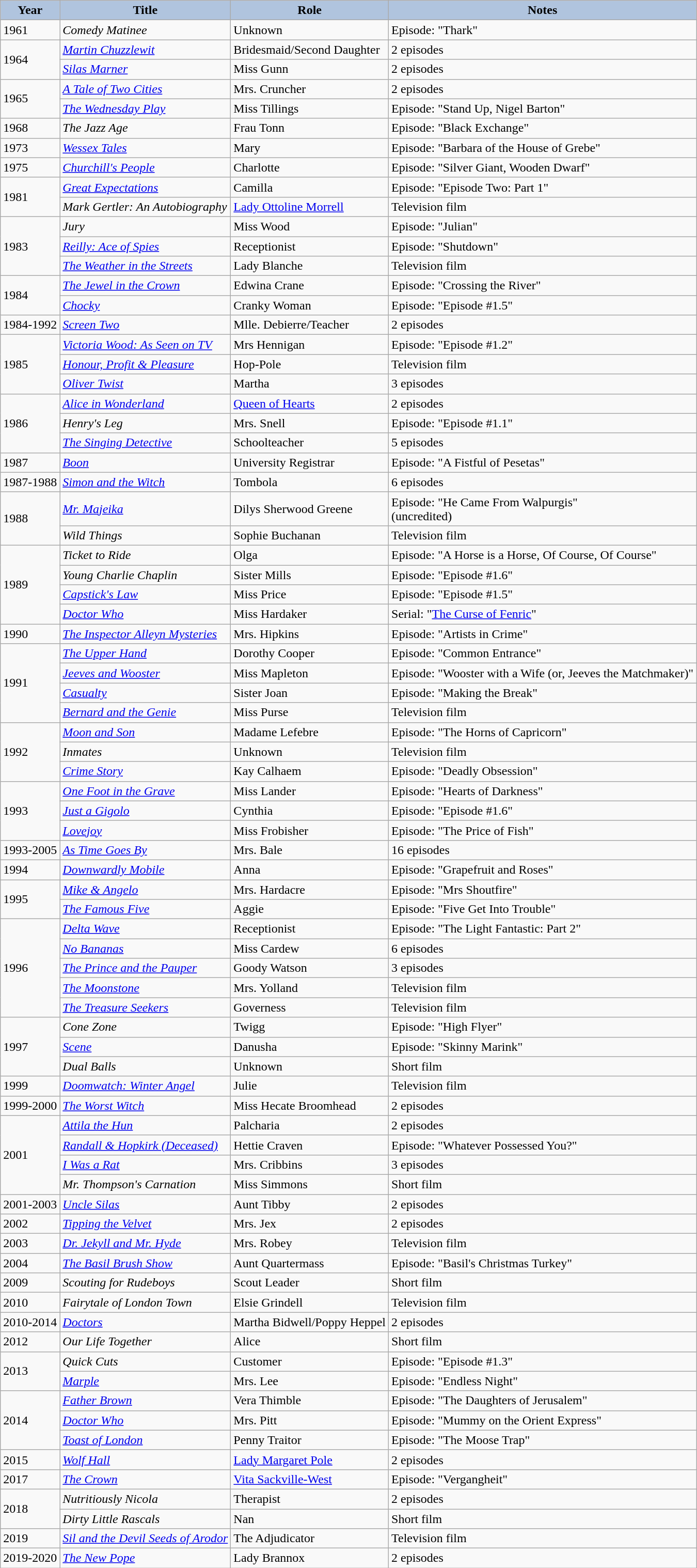<table class="wikitable">
<tr>
<th style="background:#B0C4DE;">Year</th>
<th style="background:#B0C4DE;">Title</th>
<th style="background:#B0C4DE;">Role</th>
<th style="background:#B0C4DE;">Notes</th>
</tr>
<tr>
<td rowspan="1">1961</td>
<td><em>Comedy Matinee</em></td>
<td>Unknown</td>
<td>Episode: "Thark"</td>
</tr>
<tr>
<td rowspan="2">1964</td>
<td><a href='#'><em>Martin Chuzzlewit</em></a></td>
<td>Bridesmaid/Second Daughter</td>
<td>2 episodes</td>
</tr>
<tr>
<td><em><a href='#'>Silas Marner</a></em></td>
<td>Miss Gunn</td>
<td>2 episodes</td>
</tr>
<tr>
<td rowspan="2">1965</td>
<td><a href='#'><em>A Tale of Two Cities</em></a></td>
<td>Mrs. Cruncher</td>
<td>2 episodes</td>
</tr>
<tr>
<td><em><a href='#'>The Wednesday Play</a></em></td>
<td>Miss Tillings</td>
<td>Episode: "Stand Up, Nigel Barton"</td>
</tr>
<tr>
<td rowspan="1">1968</td>
<td><em>The Jazz Age</em></td>
<td>Frau Tonn</td>
<td>Episode: "Black Exchange"</td>
</tr>
<tr>
<td rowspan="1">1973</td>
<td><em><a href='#'>Wessex Tales</a></em></td>
<td>Mary</td>
<td>Episode: "Barbara of the House of Grebe"</td>
</tr>
<tr>
<td rowspan="1">1975</td>
<td><em><a href='#'>Churchill's People</a></em></td>
<td>Charlotte</td>
<td>Episode: "Silver Giant, Wooden Dwarf"</td>
</tr>
<tr>
<td rowspan="2">1981</td>
<td><a href='#'><em>Great Expectations</em></a></td>
<td>Camilla</td>
<td>Episode: "Episode Two: Part 1"</td>
</tr>
<tr>
<td><em>Mark Gertler: An Autobiography</em></td>
<td><a href='#'>Lady Ottoline Morrell</a></td>
<td>Television film</td>
</tr>
<tr>
<td rowspan="3">1983</td>
<td><em>Jury</em></td>
<td>Miss Wood</td>
<td>Episode: "Julian"</td>
</tr>
<tr>
<td><a href='#'><em>Reilly: Ace of Spies</em></a></td>
<td>Receptionist</td>
<td>Episode: "Shutdown"</td>
</tr>
<tr>
<td><a href='#'><em>The Weather in the Streets</em></a></td>
<td>Lady Blanche</td>
<td>Television film</td>
</tr>
<tr>
<td rowspan="2">1984</td>
<td><a href='#'><em>The Jewel in the Crown</em></a></td>
<td>Edwina Crane</td>
<td>Episode: "Crossing the River"</td>
</tr>
<tr>
<td><a href='#'><em>Chocky</em></a></td>
<td>Cranky Woman</td>
<td>Episode: "Episode #1.5"</td>
</tr>
<tr>
<td rowspan="1">1984-1992</td>
<td><em><a href='#'>Screen Two</a></em></td>
<td>Mlle. Debierre/Teacher</td>
<td>2 episodes</td>
</tr>
<tr>
<td rowspan="3">1985</td>
<td><em><a href='#'>Victoria Wood: As Seen on TV</a></em></td>
<td>Mrs Hennigan</td>
<td>Episode: "Episode #1.2"</td>
</tr>
<tr>
<td><a href='#'><em>Honour, Profit & Pleasure</em></a></td>
<td>Hop-Pole</td>
<td>Television film</td>
</tr>
<tr>
<td><a href='#'><em>Oliver Twist</em></a></td>
<td>Martha</td>
<td>3 episodes</td>
</tr>
<tr>
<td rowspan="3">1986</td>
<td><a href='#'><em>Alice in Wonderland</em></a></td>
<td><a href='#'>Queen of Hearts</a></td>
<td>2 episodes</td>
</tr>
<tr>
<td><em>Henry's Leg</em></td>
<td>Mrs. Snell</td>
<td>Episode: "Episode #1.1"</td>
</tr>
<tr>
<td><em><a href='#'>The Singing Detective</a></em></td>
<td>Schoolteacher</td>
<td>5 episodes</td>
</tr>
<tr>
<td rowspan="1">1987</td>
<td><a href='#'><em>Boon</em></a></td>
<td>University Registrar</td>
<td>Episode: "A Fistful of Pesetas"</td>
</tr>
<tr>
<td rowspan="1">1987-1988</td>
<td><em><a href='#'>Simon and the Witch</a></em></td>
<td>Tombola</td>
<td>6 episodes</td>
</tr>
<tr>
<td rowspan="2">1988</td>
<td><a href='#'><em>Mr. Majeika</em></a></td>
<td>Dilys Sherwood Greene</td>
<td>Episode: "He Came From Walpurgis"<br>(uncredited)<br></td>
</tr>
<tr>
<td><em>Wild Things</em></td>
<td>Sophie Buchanan</td>
<td>Television film</td>
</tr>
<tr>
<td rowspan="4">1989</td>
<td><em>Ticket to Ride</em></td>
<td>Olga</td>
<td>Episode: "A Horse is a Horse, Of Course, Of Course"</td>
</tr>
<tr>
<td><em>Young Charlie Chaplin</em></td>
<td>Sister Mills</td>
<td>Episode: "Episode #1.6"</td>
</tr>
<tr>
<td><em><a href='#'>Capstick's Law</a></em></td>
<td>Miss Price</td>
<td>Episode: "Episode #1.5"</td>
</tr>
<tr>
<td><em><a href='#'>Doctor Who</a></em></td>
<td>Miss Hardaker</td>
<td>Serial: "<a href='#'>The Curse of Fenric</a>"</td>
</tr>
<tr>
<td rowspan="1">1990</td>
<td><em><a href='#'>The Inspector Alleyn Mysteries</a></em></td>
<td>Mrs. Hipkins</td>
<td>Episode: "Artists in Crime"</td>
</tr>
<tr>
<td rowspan="4">1991</td>
<td><a href='#'><em>The Upper Hand</em></a></td>
<td>Dorothy Cooper</td>
<td>Episode: "Common Entrance"</td>
</tr>
<tr>
<td><em><a href='#'>Jeeves and Wooster</a></em></td>
<td>Miss Mapleton</td>
<td>Episode: "Wooster with a Wife (or, Jeeves the Matchmaker)"</td>
</tr>
<tr>
<td><a href='#'><em>Casualty</em></a></td>
<td>Sister Joan</td>
<td>Episode: "Making the Break"</td>
</tr>
<tr>
<td><em><a href='#'>Bernard and the Genie</a></em></td>
<td>Miss Purse</td>
<td>Television film</td>
</tr>
<tr>
<td rowspan="3">1992</td>
<td><em><a href='#'>Moon and Son</a></em></td>
<td>Madame Lefebre</td>
<td>Episode: "The Horns of Capricorn"</td>
</tr>
<tr>
<td><em>Inmates</em></td>
<td>Unknown</td>
<td>Television film</td>
</tr>
<tr>
<td><a href='#'><em>Crime Story</em></a></td>
<td>Kay Calhaem</td>
<td>Episode: "Deadly Obsession"</td>
</tr>
<tr>
<td rowspan="3">1993</td>
<td><em><a href='#'>One Foot in the Grave</a></em></td>
<td>Miss Lander</td>
<td>Episode: "Hearts of Darkness"</td>
</tr>
<tr>
<td><a href='#'><em>Just a Gigolo</em></a></td>
<td>Cynthia</td>
<td>Episode: "Episode #1.6"</td>
</tr>
<tr>
<td><em><a href='#'>Lovejoy</a></em></td>
<td>Miss Frobisher</td>
<td>Episode: "The Price of Fish"</td>
</tr>
<tr>
<td rowspan="1">1993-2005</td>
<td><a href='#'><em>As Time Goes By</em></a></td>
<td>Mrs. Bale</td>
<td>16 episodes</td>
</tr>
<tr>
<td rowspan="1">1994</td>
<td><em><a href='#'>Downwardly Mobile</a></em></td>
<td>Anna</td>
<td>Episode: "Grapefruit and Roses"</td>
</tr>
<tr>
<td rowspan="2">1995</td>
<td><a href='#'><em>Mike & Angelo</em></a></td>
<td>Mrs. Hardacre</td>
<td>Episode: "Mrs Shoutfire"</td>
</tr>
<tr>
<td><a href='#'><em>The Famous Five</em></a></td>
<td>Aggie</td>
<td>Episode: "Five Get Into Trouble"</td>
</tr>
<tr>
<td rowspan="5">1996</td>
<td><em><a href='#'>Delta Wave</a></em></td>
<td>Receptionist</td>
<td>Episode: "The Light Fantastic: Part 2"</td>
</tr>
<tr>
<td><em><a href='#'>No Bananas</a></em></td>
<td>Miss Cardew</td>
<td>6 episodes</td>
</tr>
<tr>
<td><em><a href='#'>The Prince and the Pauper</a></em></td>
<td>Goody Watson</td>
<td>3 episodes</td>
</tr>
<tr>
<td><a href='#'><em>The Moonstone</em></a></td>
<td>Mrs. Yolland</td>
<td>Television film</td>
</tr>
<tr>
<td><a href='#'><em>The Treasure Seekers</em></a></td>
<td>Governess</td>
<td>Television film</td>
</tr>
<tr>
<td rowspan="3">1997</td>
<td><em>Cone Zone</em></td>
<td>Twigg</td>
<td>Episode: "High Flyer"</td>
</tr>
<tr>
<td><a href='#'><em>Scene</em></a></td>
<td>Danusha</td>
<td>Episode: "Skinny Marink"</td>
</tr>
<tr>
<td><em>Dual Balls</em></td>
<td>Unknown</td>
<td>Short film</td>
</tr>
<tr>
<td rowspan="1">1999</td>
<td><a href='#'><em>Doomwatch: Winter Angel</em></a></td>
<td>Julie</td>
<td>Television film</td>
</tr>
<tr>
<td rowspan="1">1999-2000</td>
<td><a href='#'><em>The Worst Witch</em></a></td>
<td>Miss Hecate Broomhead</td>
<td>2 episodes</td>
</tr>
<tr>
<td rowspan="4">2001</td>
<td><a href='#'><em>Attila the Hun</em></a></td>
<td>Palcharia</td>
<td>2 episodes</td>
</tr>
<tr>
<td><a href='#'><em>Randall & Hopkirk (Deceased)</em></a></td>
<td>Hettie Craven</td>
<td>Episode: "Whatever Possessed You?"</td>
</tr>
<tr>
<td><em><a href='#'>I Was a Rat</a></em></td>
<td>Mrs. Cribbins</td>
<td>3 episodes</td>
</tr>
<tr>
<td><em>Mr. Thompson's Carnation</em></td>
<td>Miss Simmons</td>
<td>Short film</td>
</tr>
<tr>
<td rowspan="1">2001-2003</td>
<td><a href='#'><em>Uncle Silas</em></a></td>
<td>Aunt Tibby</td>
<td>2 episodes</td>
</tr>
<tr>
<td rowspan="1">2002</td>
<td><a href='#'><em>Tipping the Velvet</em></a></td>
<td>Mrs. Jex</td>
<td>2 episodes</td>
</tr>
<tr>
<td rowspan="1">2003</td>
<td><a href='#'><em>Dr. Jekyll and Mr. Hyde</em></a></td>
<td>Mrs. Robey</td>
<td>Television film</td>
</tr>
<tr>
<td rowspan="1">2004</td>
<td><em><a href='#'>The Basil Brush Show</a></em></td>
<td>Aunt Quartermass</td>
<td>Episode: "Basil's Christmas Turkey"</td>
</tr>
<tr>
<td rowspan="1">2009</td>
<td><em>Scouting for Rudeboys</em></td>
<td>Scout Leader</td>
<td>Short film</td>
</tr>
<tr>
<td rowspan="1">2010</td>
<td><em>Fairytale of London Town</em></td>
<td>Elsie Grindell</td>
<td>Television film</td>
</tr>
<tr>
<td rowspan="1">2010-2014</td>
<td><a href='#'><em>Doctors</em></a></td>
<td>Martha Bidwell/Poppy Heppel</td>
<td>2 episodes</td>
</tr>
<tr>
<td rowspan="1">2012</td>
<td><em>Our Life Together</em></td>
<td>Alice</td>
<td>Short film</td>
</tr>
<tr>
<td rowspan="2">2013</td>
<td><em>Quick Cuts</em></td>
<td>Customer</td>
<td>Episode: "Episode #1.3"</td>
</tr>
<tr>
<td><a href='#'><em>Marple</em></a></td>
<td>Mrs. Lee</td>
<td>Episode: "Endless Night"</td>
</tr>
<tr>
<td rowspan="3">2014</td>
<td><a href='#'><em>Father Brown</em></a></td>
<td>Vera Thimble</td>
<td>Episode: "The Daughters of Jerusalem"</td>
</tr>
<tr>
<td><em><a href='#'>Doctor Who</a></em></td>
<td>Mrs. Pitt</td>
<td>Episode: "Mummy on the Orient Express"</td>
</tr>
<tr>
<td><em><a href='#'>Toast of London</a></em></td>
<td>Penny Traitor</td>
<td>Episode: "The Moose Trap"</td>
</tr>
<tr>
<td rowspan="1">2015</td>
<td><a href='#'><em>Wolf Hall</em></a></td>
<td><a href='#'>Lady Margaret Pole</a></td>
<td>2 episodes</td>
</tr>
<tr>
<td rowspan="1">2017</td>
<td><a href='#'><em>The Crown</em></a></td>
<td><a href='#'>Vita Sackville-West</a></td>
<td>Episode: "Vergangheit"</td>
</tr>
<tr>
<td rowspan="2">2018</td>
<td><em>Nutritiously Nicola</em></td>
<td>Therapist</td>
<td>2 episodes</td>
</tr>
<tr>
<td><em>Dirty Little Rascals</em></td>
<td>Nan</td>
<td>Short film</td>
</tr>
<tr>
<td rowspan="1">2019</td>
<td><em><a href='#'>Sil and the Devil Seeds of Arodor</a></em></td>
<td>The Adjudicator</td>
<td>Television film</td>
</tr>
<tr>
<td rowspan="1">2019-2020</td>
<td><em><a href='#'>The New Pope</a></em></td>
<td>Lady Brannox</td>
<td>2 episodes</td>
</tr>
</table>
